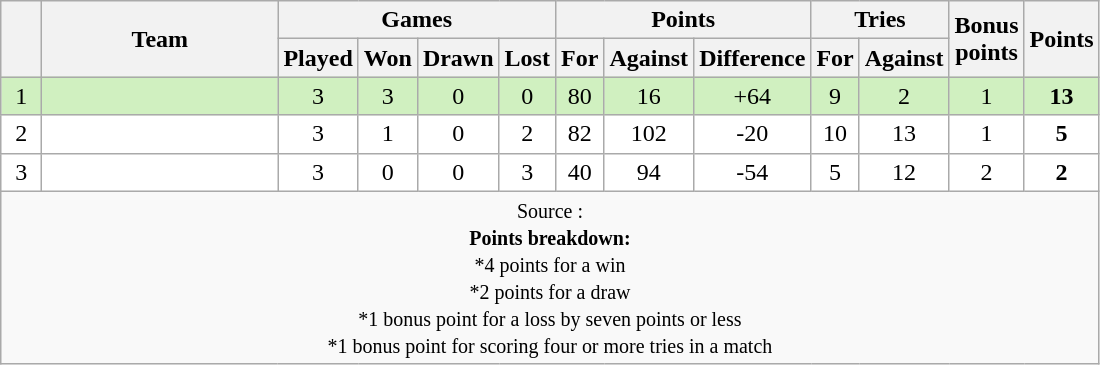<table class="wikitable" style="text-align: center;">
<tr>
<th rowspan="2" bgcolor="#efefef" width="20"></th>
<th rowspan="2" bgcolor="#efefef" width="150">Team</th>
<th colspan="4" bgcolor="#efefef" width="100">Games</th>
<th colspan="3" bgcolor="#efefef" width="60">Points</th>
<th colspan="2" bgcolor="#efefef" width="40">Tries</th>
<th rowspan="2" bgcolor="#efefef" width="40">Bonus points</th>
<th rowspan="2" bgcolor="#efefef" width="20">Points</th>
</tr>
<tr>
<th bgcolor="#efefef" width="20">Played</th>
<th bgcolor="#efefef" width="20">Won</th>
<th bgcolor="#efefef" width="20">Drawn</th>
<th bgcolor="#efefef" width="20">Lost</th>
<th bgcolor="#efefef" width="20">For</th>
<th bgcolor="#efefef" width="20">Against</th>
<th bgcolor="#efefef" width="20">Difference</th>
<th bgcolor="#efefef" width="20">For</th>
<th bgcolor="#efefef" width="20">Against<br></th>
</tr>
<tr style="background:#D0F0C0; text-align:center;">
<td>1</td>
<td align=left></td>
<td>3</td>
<td>3</td>
<td>0</td>
<td>0</td>
<td>80</td>
<td>16</td>
<td>+64</td>
<td>9</td>
<td>2</td>
<td>1</td>
<td><strong>13</strong></td>
</tr>
<tr style="background:#fff; text-align:center;">
<td>2</td>
<td align=left></td>
<td>3</td>
<td>1</td>
<td>0</td>
<td>2</td>
<td>82</td>
<td>102</td>
<td>-20</td>
<td>10</td>
<td>13</td>
<td>1</td>
<td><strong>5</strong></td>
</tr>
<tr style="background:#fff; text-align:center;">
<td>3</td>
<td align=left></td>
<td>3</td>
<td>0</td>
<td>0</td>
<td>3</td>
<td>40</td>
<td>94</td>
<td>-54</td>
<td>5</td>
<td>12</td>
<td>2</td>
<td><strong>2</strong></td>
</tr>
<tr |align=left|>
<td colspan="14" style="border:0;"><small>Source : <br><strong>Points breakdown:</strong><br>*4 points for a win<br>*2 points for a draw<br>*1 bonus point for a loss by seven points or less<br>*1 bonus point for scoring four or more tries in a match</small></td>
</tr>
</table>
